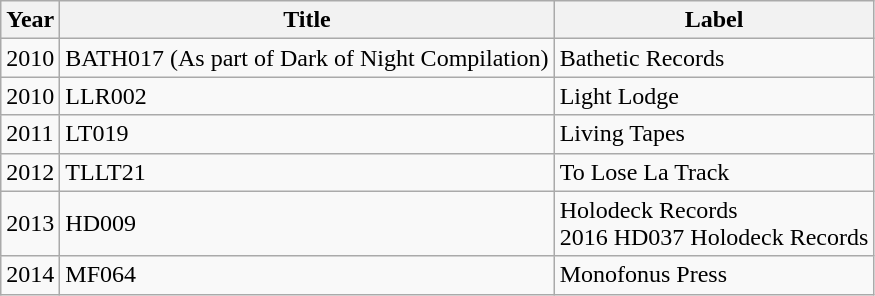<table class="wikitable">
<tr>
<th>Year</th>
<th>Title</th>
<th>Label</th>
</tr>
<tr>
<td>2010</td>
<td>BATH017 (As part of Dark of Night Compilation)</td>
<td>Bathetic Records</td>
</tr>
<tr>
<td>2010</td>
<td>LLR002</td>
<td>Light Lodge</td>
</tr>
<tr>
<td>2011</td>
<td>LT019</td>
<td>Living Tapes</td>
</tr>
<tr>
<td>2012</td>
<td>TLLT21</td>
<td>To Lose La Track</td>
</tr>
<tr>
<td>2013</td>
<td>HD009</td>
<td>Holodeck Records<br>2016
HD037
Holodeck Records</td>
</tr>
<tr>
<td>2014</td>
<td>MF064</td>
<td>Monofonus Press</td>
</tr>
</table>
